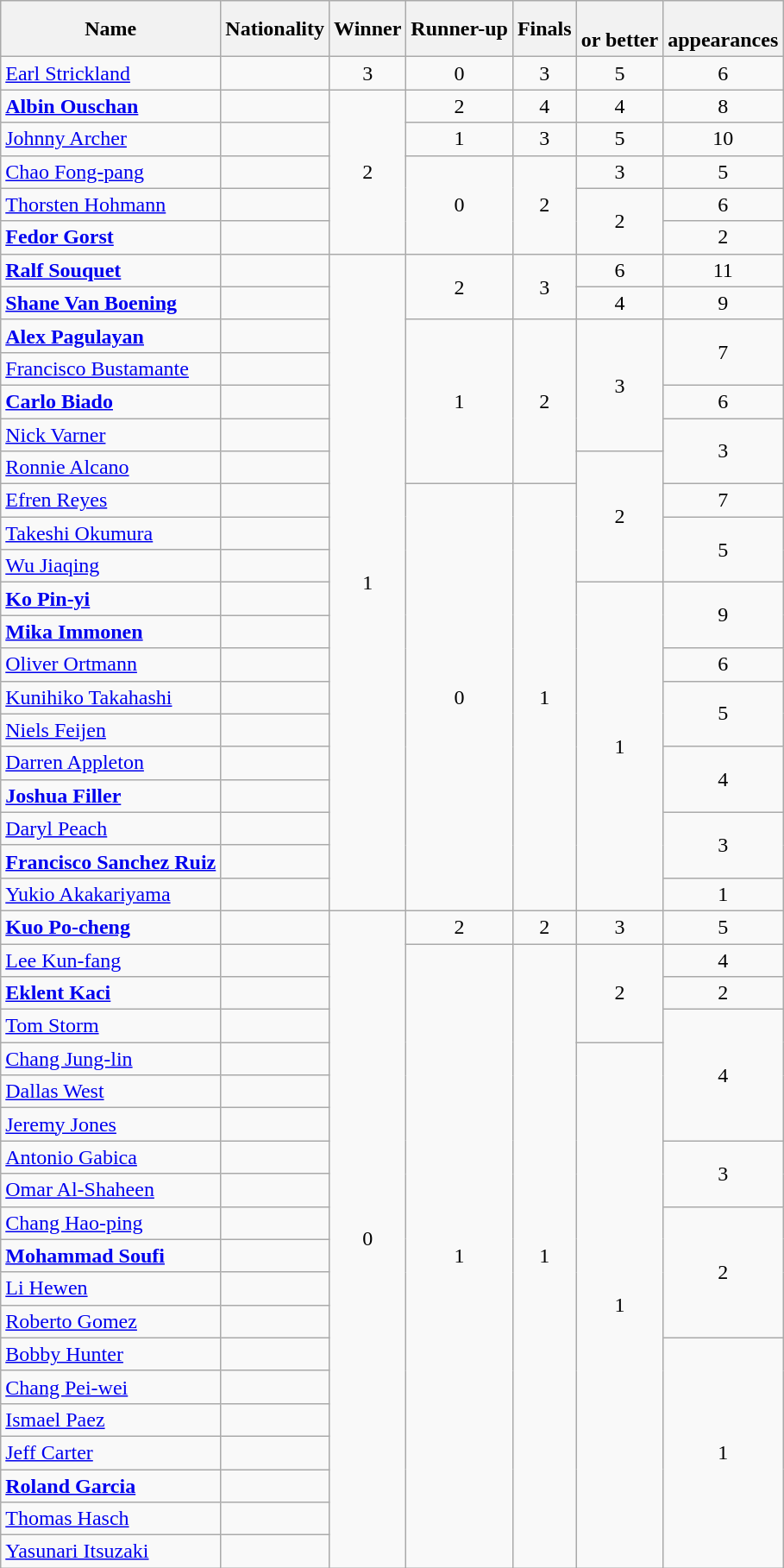<table class="wikitable sortable" style="font-size:100%; text-align: center;">
<tr>
<th>Name</th>
<th>Nationality</th>
<th>Winner</th>
<th>Runner-up</th>
<th>Finals</th>
<th><br>or better</th>
<th><br>appearances</th>
</tr>
<tr>
<td align="left"><a href='#'>Earl Strickland</a></td>
<td align="left"></td>
<td>3</td>
<td>0</td>
<td>3</td>
<td>5</td>
<td>6</td>
</tr>
<tr>
<td align="left"><strong><a href='#'>Albin Ouschan</a></strong></td>
<td align="left"></td>
<td rowspan=5>2</td>
<td>2</td>
<td>4</td>
<td>4</td>
<td>8</td>
</tr>
<tr>
<td align="left"><a href='#'>Johnny Archer</a></td>
<td align="left"></td>
<td>1</td>
<td>3</td>
<td>5</td>
<td>10</td>
</tr>
<tr>
<td align="left"><a href='#'>Chao Fong-pang</a></td>
<td align="left"></td>
<td rowspan=3>0</td>
<td rowspan=3>2</td>
<td>3</td>
<td>5</td>
</tr>
<tr>
<td align="left"><a href='#'>Thorsten Hohmann</a></td>
<td align="left"></td>
<td rowspan=2>2</td>
<td>6</td>
</tr>
<tr>
<td align="left"><strong><a href='#'>Fedor Gorst</a></strong></td>
<td align="left"></td>
<td>2</td>
</tr>
<tr>
<td align="left"><strong><a href='#'>Ralf Souquet</a></strong></td>
<td align="left"></td>
<td rowspan=20>1</td>
<td rowspan=2>2</td>
<td rowspan=2>3</td>
<td>6</td>
<td>11</td>
</tr>
<tr>
<td align="left"><strong><a href='#'>Shane Van Boening</a></strong></td>
<td align="left"></td>
<td>4</td>
<td>9</td>
</tr>
<tr>
<td align="left"><strong><a href='#'>Alex Pagulayan</a></strong></td>
<td align="left"></td>
<td rowspan=5>1</td>
<td rowspan=5>2</td>
<td rowspan=4>3</td>
<td rowspan=2>7</td>
</tr>
<tr>
<td align="left"><a href='#'>Francisco Bustamante</a></td>
<td align="left"></td>
</tr>
<tr>
<td align="left"><strong><a href='#'>Carlo Biado</a></strong></td>
<td align="left"></td>
<td rowspan=1>6</td>
</tr>
<tr>
<td align="left"><a href='#'>Nick Varner</a></td>
<td align="left"></td>
<td rowspan=2>3</td>
</tr>
<tr>
<td align="left"><a href='#'>Ronnie Alcano</a></td>
<td align="left"></td>
<td rowspan=4>2</td>
</tr>
<tr>
<td align="left"><a href='#'>Efren Reyes</a></td>
<td align="left"></td>
<td rowspan=13>0</td>
<td rowspan=13>1</td>
<td>7</td>
</tr>
<tr>
<td align="left"><a href='#'>Takeshi Okumura</a></td>
<td align="left"></td>
<td rowspan=2>5</td>
</tr>
<tr>
<td align="left"><a href='#'>Wu Jiaqing</a></td>
<td align="left"></td>
</tr>
<tr>
<td align="left"><strong><a href='#'>Ko Pin-yi</a></strong></td>
<td align="left"></td>
<td rowspan=10>1</td>
<td rowspan=2>9</td>
</tr>
<tr>
<td align="left"><strong><a href='#'>Mika Immonen</a></strong></td>
<td align="left"></td>
</tr>
<tr>
<td align="left"><a href='#'>Oliver Ortmann</a></td>
<td align="left"></td>
<td>6</td>
</tr>
<tr>
<td align="left"><a href='#'>Kunihiko Takahashi</a></td>
<td align="left"></td>
<td rowspan=2>5</td>
</tr>
<tr>
<td align="left"><a href='#'>Niels Feijen</a></td>
<td align="left"></td>
</tr>
<tr>
<td align="left"><a href='#'>Darren Appleton</a></td>
<td align="left"></td>
<td rowspan=2>4</td>
</tr>
<tr>
<td align="left"><strong><a href='#'>Joshua Filler</a></strong></td>
<td align="left"></td>
</tr>
<tr>
<td align="left"><a href='#'>Daryl Peach</a></td>
<td align="left"></td>
<td rowspan=2>3</td>
</tr>
<tr>
<td align="left"><strong><a href='#'>Francisco Sanchez Ruiz</a></strong></td>
<td align="left"></td>
</tr>
<tr>
<td align="left"><a href='#'>Yukio Akakariyama</a></td>
<td align="left"></td>
<td>1</td>
</tr>
<tr>
<td align="left"><strong><a href='#'>Kuo Po-cheng</a></strong></td>
<td align="left"></td>
<td rowspan=20>0</td>
<td>2</td>
<td>2</td>
<td rowspan=1>3</td>
<td>5</td>
</tr>
<tr>
<td align="left"><a href='#'>Lee Kun-fang</a></td>
<td align="left"></td>
<td rowspan=19>1</td>
<td rowspan=19>1</td>
<td rowspan=3>2</td>
<td>4</td>
</tr>
<tr>
<td align="left"><strong><a href='#'>Eklent Kaci</a></strong></td>
<td align="left"></td>
<td>2</td>
</tr>
<tr>
<td align="left"><a href='#'>Tom Storm</a></td>
<td align="left"></td>
<td rowspan=4>4</td>
</tr>
<tr>
<td align="left"><a href='#'>Chang Jung-lin</a></td>
<td align="left"></td>
<td rowspan=16>1</td>
</tr>
<tr>
<td align="left"><a href='#'>Dallas West</a></td>
<td align="left"></td>
</tr>
<tr>
<td align="left"><a href='#'>Jeremy Jones</a></td>
<td align="left"></td>
</tr>
<tr>
<td align="left"><a href='#'>Antonio Gabica</a></td>
<td align="left"></td>
<td rowspan=2>3</td>
</tr>
<tr>
<td align="left"><a href='#'>Omar Al-Shaheen</a></td>
<td align="left"></td>
</tr>
<tr>
<td align="left"><a href='#'>Chang Hao-ping</a></td>
<td align="left"></td>
<td rowspan=4>2</td>
</tr>
<tr>
<td align="left"><strong><a href='#'>Mohammad Soufi</a></strong></td>
<td align="left"></td>
</tr>
<tr>
<td align="left"><a href='#'>Li Hewen</a></td>
<td align="left"></td>
</tr>
<tr>
<td align="left"><a href='#'>Roberto Gomez</a></td>
<td align="left"></td>
</tr>
<tr>
<td align="left"><a href='#'>Bobby Hunter</a></td>
<td align="left"></td>
<td rowspan=7>1</td>
</tr>
<tr>
<td align="left"><a href='#'>Chang Pei-wei</a></td>
<td align="left"></td>
</tr>
<tr>
<td align="left"><a href='#'>Ismael Paez</a></td>
<td align="left"></td>
</tr>
<tr>
<td align="left"><a href='#'>Jeff Carter</a></td>
<td align="left"></td>
</tr>
<tr>
<td align="left"><strong><a href='#'>Roland Garcia</a></strong></td>
<td align="left"></td>
</tr>
<tr>
<td align="left"><a href='#'>Thomas Hasch</a></td>
<td align="left"></td>
</tr>
<tr>
<td align="left"><a href='#'>Yasunari Itsuzaki</a></td>
<td align="left"></td>
</tr>
</table>
